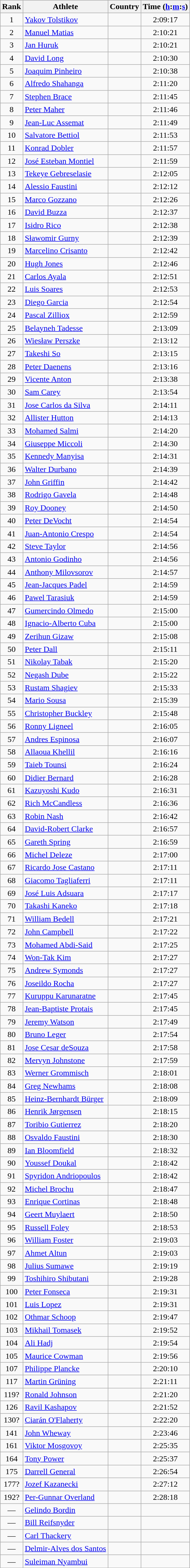<table class="wikitable sortable" style="text-align:center">
<tr>
<th>Rank</th>
<th>Athlete</th>
<th>Country</th>
<th>Time (<a href='#'>h</a>:<a href='#'>m</a>:<a href='#'>s</a>)</th>
</tr>
<tr>
<td>1</td>
<td align=left><a href='#'>Yakov Tolstikov</a></td>
<td align=left></td>
<td>2:09:17</td>
</tr>
<tr>
<td>2</td>
<td align=left><a href='#'>Manuel Matias</a></td>
<td align=left></td>
<td>2:10:21</td>
</tr>
<tr>
<td>3</td>
<td align=left><a href='#'>Jan Huruk</a></td>
<td align=left></td>
<td>2:10:21</td>
</tr>
<tr>
<td>4</td>
<td align=left><a href='#'>David Long</a></td>
<td align=left></td>
<td>2:10:30</td>
</tr>
<tr>
<td>5</td>
<td align=left><a href='#'>Joaquim Pinheiro</a></td>
<td align=left></td>
<td>2:10:38</td>
</tr>
<tr>
<td>6</td>
<td align=left><a href='#'>Alfredo Shahanga</a></td>
<td align=left></td>
<td>2:11:20</td>
</tr>
<tr>
<td>7</td>
<td align=left><a href='#'>Stephen Brace</a></td>
<td align=left></td>
<td>2:11:45</td>
</tr>
<tr>
<td>8</td>
<td align=left><a href='#'>Peter Maher</a></td>
<td align=left></td>
<td>2:11:46</td>
</tr>
<tr>
<td>9</td>
<td align=left><a href='#'>Jean-Luc Assemat</a></td>
<td align=left></td>
<td>2:11:49</td>
</tr>
<tr>
<td>10</td>
<td align=left><a href='#'>Salvatore Bettiol</a></td>
<td align=left></td>
<td>2:11:53</td>
</tr>
<tr>
<td>11</td>
<td align=left><a href='#'>Konrad Dobler</a></td>
<td align=left></td>
<td>2:11:57</td>
</tr>
<tr>
<td>12</td>
<td align=left><a href='#'>José Esteban Montiel</a></td>
<td align=left></td>
<td>2:11:59</td>
</tr>
<tr>
<td>13</td>
<td align=left><a href='#'>Tekeye Gebreselasie</a></td>
<td align=left></td>
<td>2:12:05</td>
</tr>
<tr>
<td>14</td>
<td align=left><a href='#'>Alessio Faustini</a></td>
<td align=left></td>
<td>2:12:12</td>
</tr>
<tr>
<td>15</td>
<td align=left><a href='#'>Marco Gozzano</a></td>
<td align=left></td>
<td>2:12:26</td>
</tr>
<tr>
<td>16</td>
<td align=left><a href='#'>David Buzza</a></td>
<td align=left></td>
<td>2:12:37</td>
</tr>
<tr>
<td>17</td>
<td align=left><a href='#'>Isidro Rico</a></td>
<td align=left></td>
<td>2:12:38</td>
</tr>
<tr>
<td>18</td>
<td align=left><a href='#'>Sławomir Gurny</a></td>
<td align=left></td>
<td>2:12:39</td>
</tr>
<tr>
<td>19</td>
<td align=left><a href='#'>Marcelino Crisanto</a></td>
<td align=left></td>
<td>2:12:42</td>
</tr>
<tr>
<td>20</td>
<td align=left><a href='#'>Hugh Jones</a></td>
<td align=left></td>
<td>2:12:46</td>
</tr>
<tr>
<td>21</td>
<td align=left><a href='#'>Carlos Ayala</a></td>
<td align=left></td>
<td>2:12:51</td>
</tr>
<tr>
<td>22</td>
<td align=left><a href='#'>Luis Soares</a></td>
<td align=left></td>
<td>2:12:53</td>
</tr>
<tr>
<td>23</td>
<td align=left><a href='#'>Diego Garcia</a></td>
<td align=left></td>
<td>2:12:54</td>
</tr>
<tr>
<td>24</td>
<td align=left><a href='#'>Pascal Zilliox</a></td>
<td align=left></td>
<td>2:12:59</td>
</tr>
<tr>
<td>25</td>
<td align=left><a href='#'>Belayneh Tadesse</a></td>
<td align=left></td>
<td>2:13:09</td>
</tr>
<tr>
<td>26</td>
<td align=left><a href='#'>Wiesław Perszke</a></td>
<td align=left></td>
<td>2:13:12</td>
</tr>
<tr>
<td>27</td>
<td align=left><a href='#'>Takeshi So</a></td>
<td align=left></td>
<td>2:13:15</td>
</tr>
<tr>
<td>28</td>
<td align=left><a href='#'>Peter Daenens</a></td>
<td align=left></td>
<td>2:13:16</td>
</tr>
<tr>
<td>29</td>
<td align=left><a href='#'>Vicente Anton</a></td>
<td align=left></td>
<td>2:13:38</td>
</tr>
<tr>
<td>30</td>
<td align=left><a href='#'>Sam Carey</a></td>
<td align=left></td>
<td>2:13:54</td>
</tr>
<tr>
<td>31</td>
<td align=left><a href='#'>Jose Carlos da Silva</a></td>
<td align=left></td>
<td>2:14:11</td>
</tr>
<tr>
<td>32</td>
<td align=left><a href='#'>Allister Hutton</a></td>
<td align=left></td>
<td>2:14:13</td>
</tr>
<tr>
<td>33</td>
<td align=left><a href='#'>Mohamed Salmi</a></td>
<td align=left></td>
<td>2:14:20</td>
</tr>
<tr>
<td>34</td>
<td align=left><a href='#'>Giuseppe Miccoli</a></td>
<td align=left></td>
<td>2:14:30</td>
</tr>
<tr>
<td>35</td>
<td align=left><a href='#'>Kennedy Manyisa</a></td>
<td align=left></td>
<td>2:14:31</td>
</tr>
<tr>
<td>36</td>
<td align=left><a href='#'>Walter Durbano</a></td>
<td align=left></td>
<td>2:14:39</td>
</tr>
<tr>
<td>37</td>
<td align=left><a href='#'>John Griffin</a></td>
<td align=left></td>
<td>2:14:42</td>
</tr>
<tr>
<td>38</td>
<td align=left><a href='#'>Rodrigo Gavela</a></td>
<td align=left></td>
<td>2:14:48</td>
</tr>
<tr>
<td>39</td>
<td align=left><a href='#'>Roy Dooney</a></td>
<td align=left></td>
<td>2:14:50</td>
</tr>
<tr>
<td>40</td>
<td align=left><a href='#'>Peter DeVocht</a></td>
<td align=left></td>
<td>2:14:54</td>
</tr>
<tr>
<td>41</td>
<td align=left><a href='#'>Juan-Antonio Crespo</a></td>
<td align=left></td>
<td>2:14:54</td>
</tr>
<tr>
<td>42</td>
<td align=left><a href='#'>Steve Taylor</a></td>
<td align=left></td>
<td>2:14:56</td>
</tr>
<tr>
<td>43</td>
<td align=left><a href='#'>Antonio Godinho</a></td>
<td align=left></td>
<td>2:14:56</td>
</tr>
<tr>
<td>44</td>
<td align=left><a href='#'>Anthony Milovsorov</a></td>
<td align=left></td>
<td>2:14:57</td>
</tr>
<tr>
<td>45</td>
<td align=left><a href='#'>Jean-Jacques Padel</a></td>
<td align=left></td>
<td>2:14:59</td>
</tr>
<tr>
<td>46</td>
<td align=left><a href='#'>Pawel Tarasiuk</a></td>
<td align=left></td>
<td>2:14:59</td>
</tr>
<tr>
<td>47</td>
<td align=left><a href='#'>Gumercindo Olmedo</a></td>
<td align=left></td>
<td>2:15:00</td>
</tr>
<tr>
<td>48</td>
<td align=left><a href='#'>Ignacio-Alberto Cuba</a></td>
<td align=left></td>
<td>2:15:00</td>
</tr>
<tr>
<td>49</td>
<td align=left><a href='#'>Zerihun Gizaw</a></td>
<td align=left></td>
<td>2:15:08</td>
</tr>
<tr>
<td>50</td>
<td align=left><a href='#'>Peter Dall</a></td>
<td align=left></td>
<td>2:15:11</td>
</tr>
<tr>
<td>51</td>
<td align=left><a href='#'>Nikolay Tabak</a></td>
<td align=left></td>
<td>2:15:20</td>
</tr>
<tr>
<td>52</td>
<td align=left><a href='#'>Negash Dube</a></td>
<td align=left></td>
<td>2:15:22</td>
</tr>
<tr>
<td>53</td>
<td align=left><a href='#'>Rustam Shagiev</a></td>
<td align=left></td>
<td>2:15:33</td>
</tr>
<tr>
<td>54</td>
<td align=left><a href='#'>Mario Sousa</a></td>
<td align=left></td>
<td>2:15:39</td>
</tr>
<tr>
<td>55</td>
<td align=left><a href='#'>Christopher Buckley</a></td>
<td align=left></td>
<td>2:15:48</td>
</tr>
<tr>
<td>56</td>
<td align=left><a href='#'>Ronny Ligneel</a></td>
<td align=left></td>
<td>2:16:05</td>
</tr>
<tr>
<td>57</td>
<td align=left><a href='#'>Andres Espinosa</a></td>
<td align=left></td>
<td>2:16:07</td>
</tr>
<tr>
<td>58</td>
<td align=left><a href='#'>Allaoua Khellil</a></td>
<td align=left></td>
<td>2:16:16</td>
</tr>
<tr>
<td>59</td>
<td align=left><a href='#'>Taieb Tounsi</a></td>
<td align=left></td>
<td>2:16:24</td>
</tr>
<tr>
<td>60</td>
<td align=left><a href='#'>Didier Bernard</a></td>
<td align=left></td>
<td>2:16:28</td>
</tr>
<tr>
<td>61</td>
<td align=left><a href='#'>Kazuyoshi Kudo</a></td>
<td align=left></td>
<td>2:16:31</td>
</tr>
<tr>
<td>62</td>
<td align=left><a href='#'>Rich McCandless</a></td>
<td align=left></td>
<td>2:16:36</td>
</tr>
<tr>
<td>63</td>
<td align=left><a href='#'>Robin Nash</a></td>
<td align=left></td>
<td>2:16:42</td>
</tr>
<tr>
<td>64</td>
<td align=left><a href='#'>David-Robert Clarke</a></td>
<td align=left></td>
<td>2:16:57</td>
</tr>
<tr>
<td>65</td>
<td align=left><a href='#'>Gareth Spring</a></td>
<td align=left></td>
<td>2:16:59</td>
</tr>
<tr>
<td>66</td>
<td align=left><a href='#'>Michel Deleze</a></td>
<td align=left></td>
<td>2:17:00</td>
</tr>
<tr>
<td>67</td>
<td align=left><a href='#'>Ricardo Jose Castano</a></td>
<td align=left></td>
<td>2:17:11</td>
</tr>
<tr>
<td>68</td>
<td align=left><a href='#'>Giacomo Tagliaferri</a></td>
<td align=left></td>
<td>2:17:11</td>
</tr>
<tr>
<td>69</td>
<td align=left><a href='#'>José Luis Adsuara</a></td>
<td align=left></td>
<td>2:17:17</td>
</tr>
<tr>
<td>70</td>
<td align=left><a href='#'>Takashi Kaneko</a></td>
<td align=left></td>
<td>2:17:18</td>
</tr>
<tr>
<td>71</td>
<td align=left><a href='#'>William Bedell</a></td>
<td align=left></td>
<td>2:17:21</td>
</tr>
<tr>
<td>72</td>
<td align=left><a href='#'>John Campbell</a></td>
<td align=left></td>
<td>2:17:22</td>
</tr>
<tr>
<td>73</td>
<td align=left><a href='#'>Mohamed Abdi-Said</a></td>
<td align=left></td>
<td>2:17:25</td>
</tr>
<tr>
<td>74</td>
<td align=left><a href='#'>Won-Tak Kim</a></td>
<td align=left></td>
<td>2:17:27</td>
</tr>
<tr>
<td>75</td>
<td align=left><a href='#'>Andrew Symonds</a></td>
<td align=left></td>
<td>2:17:27</td>
</tr>
<tr>
<td>76</td>
<td align=left><a href='#'>Joseildo Rocha</a></td>
<td align=left></td>
<td>2:17:27</td>
</tr>
<tr>
<td>77</td>
<td align=left><a href='#'>Kuruppu Karunaratne</a></td>
<td align=left></td>
<td>2:17:45</td>
</tr>
<tr>
<td>78</td>
<td align=left><a href='#'>Jean-Baptiste Protais</a></td>
<td align=left></td>
<td>2:17:45</td>
</tr>
<tr>
<td>79</td>
<td align=left><a href='#'>Jeremy Watson</a></td>
<td align=left></td>
<td>2:17:49</td>
</tr>
<tr>
<td>80</td>
<td align=left><a href='#'>Bruno Leger</a></td>
<td align=left></td>
<td>2:17:54</td>
</tr>
<tr>
<td>81</td>
<td align=left><a href='#'>Jose Cesar deSouza</a></td>
<td align=left></td>
<td>2:17:58</td>
</tr>
<tr>
<td>82</td>
<td align=left><a href='#'>Mervyn Johnstone</a></td>
<td align=left></td>
<td>2:17:59</td>
</tr>
<tr>
<td>83</td>
<td align=left><a href='#'>Werner Grommisch</a></td>
<td align=left></td>
<td>2:18:01</td>
</tr>
<tr>
<td>84</td>
<td align=left><a href='#'>Greg Newhams</a></td>
<td align=left></td>
<td>2:18:08</td>
</tr>
<tr>
<td>85</td>
<td align=left><a href='#'>Heinz-Bernhardt Bürger</a></td>
<td align=left></td>
<td>2:18:09</td>
</tr>
<tr>
<td>86</td>
<td align=left><a href='#'>Henrik Jørgensen</a></td>
<td align=left></td>
<td>2:18:15</td>
</tr>
<tr>
<td>87</td>
<td align=left><a href='#'>Toribio Gutierrez</a></td>
<td align=left></td>
<td>2:18:20</td>
</tr>
<tr>
<td>88</td>
<td align=left><a href='#'>Osvaldo Faustini</a></td>
<td align=left></td>
<td>2:18:30</td>
</tr>
<tr>
<td>89</td>
<td align=left><a href='#'>Ian Bloomfield</a></td>
<td align=left></td>
<td>2:18:32</td>
</tr>
<tr>
<td>90</td>
<td align=left><a href='#'>Youssef Doukal</a></td>
<td align=left></td>
<td>2:18:42</td>
</tr>
<tr>
<td>91</td>
<td align=left><a href='#'>Spyridon Andriopoulos</a></td>
<td align=left></td>
<td>2:18:42</td>
</tr>
<tr>
<td>92</td>
<td align=left><a href='#'>Michel Brochu</a></td>
<td align=left></td>
<td>2:18:47</td>
</tr>
<tr>
<td>93</td>
<td align=left><a href='#'>Enrique Cortinas</a></td>
<td align=left></td>
<td>2:18:48</td>
</tr>
<tr>
<td>94</td>
<td align=left><a href='#'>Geert Muylaert</a></td>
<td align=left></td>
<td>2:18:50</td>
</tr>
<tr>
<td>95</td>
<td align=left><a href='#'>Russell Foley</a></td>
<td align=left></td>
<td>2:18:53</td>
</tr>
<tr>
<td>96</td>
<td align=left><a href='#'>William Foster</a></td>
<td align=left></td>
<td>2:19:03</td>
</tr>
<tr>
<td>97</td>
<td align=left><a href='#'>Ahmet Altun</a></td>
<td align=left></td>
<td>2:19:03</td>
</tr>
<tr>
<td>98</td>
<td align=left><a href='#'>Julius Sumawe</a></td>
<td align=left></td>
<td>2:19:19</td>
</tr>
<tr>
<td>99</td>
<td align=left><a href='#'>Toshihiro Shibutani</a></td>
<td align=left></td>
<td>2:19:28</td>
</tr>
<tr>
<td>100</td>
<td align=left><a href='#'>Peter Fonseca</a></td>
<td align=left></td>
<td>2:19:31</td>
</tr>
<tr>
<td>101</td>
<td align=left><a href='#'>Luis Lopez</a></td>
<td align=left></td>
<td>2:19:31</td>
</tr>
<tr>
<td>102</td>
<td align=left><a href='#'>Othmar Schoop</a></td>
<td align=left></td>
<td>2:19:47</td>
</tr>
<tr>
<td>103</td>
<td align=left><a href='#'>Mikhail Tomasek</a></td>
<td align=left></td>
<td>2:19:52</td>
</tr>
<tr>
<td>104</td>
<td align=left><a href='#'>Ali Hadj</a></td>
<td align=left></td>
<td>2:19:54</td>
</tr>
<tr>
<td>105</td>
<td align=left><a href='#'>Maurice Cowman</a></td>
<td align=left></td>
<td>2:19:56</td>
</tr>
<tr>
<td>107</td>
<td align=left><a href='#'>Philippe Plancke</a></td>
<td align=left></td>
<td>2:20:10</td>
</tr>
<tr>
<td>117</td>
<td align=left><a href='#'>Martin Grüning</a></td>
<td align=left></td>
<td>2:21:11</td>
</tr>
<tr>
<td>119?</td>
<td align=left><a href='#'>Ronald Johnson</a></td>
<td align=left></td>
<td>2:21:20</td>
</tr>
<tr>
<td>126</td>
<td align=left><a href='#'>Ravil Kashapov</a></td>
<td align=left></td>
<td>2:21:52</td>
</tr>
<tr>
<td>130?</td>
<td align=left><a href='#'>Ciarán O'Flaherty</a></td>
<td align=left></td>
<td>2:22:20</td>
</tr>
<tr>
<td>141</td>
<td align=left><a href='#'>John Wheway</a></td>
<td align=left></td>
<td>2:23:46</td>
</tr>
<tr>
<td>161</td>
<td align=left><a href='#'>Viktor Mosgovoy</a></td>
<td align=left></td>
<td>2:25:35</td>
</tr>
<tr>
<td>164</td>
<td align=left><a href='#'>Tony Power</a></td>
<td align=left></td>
<td>2:25:37</td>
</tr>
<tr>
<td>175</td>
<td align=left><a href='#'>Darrell General</a></td>
<td align=left></td>
<td>2:26:54</td>
</tr>
<tr>
<td>177?</td>
<td align=left><a href='#'>Jozef Kazanecki</a></td>
<td align=left></td>
<td>2:27:12</td>
</tr>
<tr>
<td>192?</td>
<td align=left><a href='#'>Per-Gunnar Overland</a></td>
<td align=left></td>
<td>2:28:18</td>
</tr>
<tr>
<td>—</td>
<td align=left><a href='#'>Gelindo Bordin</a></td>
<td align=left></td>
<td></td>
</tr>
<tr>
<td>—</td>
<td align=left><a href='#'>Bill Reifsnyder</a></td>
<td align=left></td>
<td></td>
</tr>
<tr>
<td>—</td>
<td align=left><a href='#'>Carl Thackery</a></td>
<td align=left></td>
<td></td>
</tr>
<tr>
<td>—</td>
<td align=left><a href='#'>Delmir-Alves dos Santos</a></td>
<td align=left></td>
<td></td>
</tr>
<tr>
<td>—</td>
<td align=left><a href='#'>Suleiman Nyambui</a></td>
<td align=left></td>
<td></td>
</tr>
</table>
